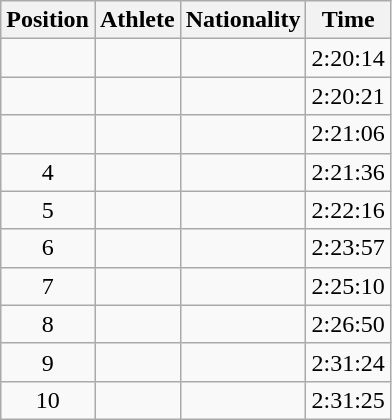<table class="wikitable sortable">
<tr>
<th scope="col">Position</th>
<th scope="col">Athlete</th>
<th scope="col">Nationality</th>
<th scope="col">Time</th>
</tr>
<tr>
<td style="text-align:center"></td>
<td></td>
<td></td>
<td>2:20:14</td>
</tr>
<tr>
<td style="text-align:center"></td>
<td></td>
<td></td>
<td>2:20:21</td>
</tr>
<tr>
<td style="text-align:center"></td>
<td></td>
<td></td>
<td>2:21:06</td>
</tr>
<tr>
<td style="text-align:center">4</td>
<td></td>
<td></td>
<td>2:21:36</td>
</tr>
<tr>
<td style="text-align:center">5</td>
<td></td>
<td></td>
<td>2:22:16</td>
</tr>
<tr>
<td style="text-align:center">6</td>
<td></td>
<td></td>
<td>2:23:57</td>
</tr>
<tr>
<td style="text-align:center">7</td>
<td></td>
<td></td>
<td>2:25:10</td>
</tr>
<tr>
<td style="text-align:center">8</td>
<td></td>
<td></td>
<td>2:26:50</td>
</tr>
<tr>
<td style="text-align:center">9</td>
<td></td>
<td></td>
<td>2:31:24</td>
</tr>
<tr>
<td style="text-align:center">10</td>
<td></td>
<td></td>
<td>2:31:25</td>
</tr>
</table>
